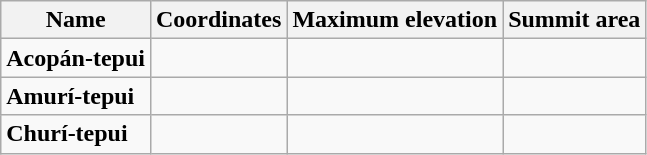<table class="sortable wikitable">
<tr>
<th>Name</th>
<th>Coordinates</th>
<th>Maximum elevation</th>
<th>Summit area</th>
</tr>
<tr>
<td><strong>Acopán-tepui</strong></td>
<td></td>
<td></td>
<td></td>
</tr>
<tr>
<td><strong>Amurí-tepui</strong></td>
<td></td>
<td></td>
<td></td>
</tr>
<tr>
<td><strong>Churí-tepui</strong></td>
<td></td>
<td></td>
<td></td>
</tr>
</table>
